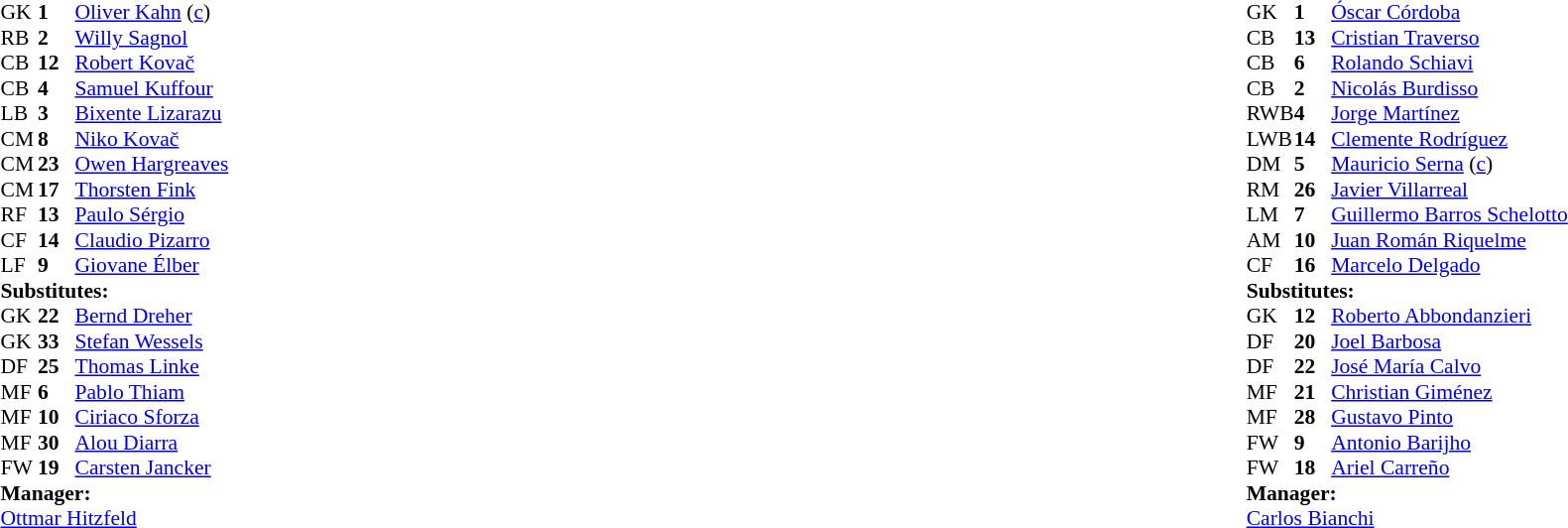<table width=100%>
<tr>
<td valign="top" width="50%"><br><table style="font-size:90%" cellspacing="0" cellpadding="0">
<tr>
<td colspan="4"></td>
</tr>
<tr>
<th width=25></th>
<th width=25></th>
</tr>
<tr>
<td>GK</td>
<td><strong>1</strong></td>
<td> <a href='#'>Oliver Kahn</a> (<a href='#'>c</a>)</td>
</tr>
<tr>
<td>RB</td>
<td><strong>2</strong></td>
<td> <a href='#'>Willy Sagnol</a></td>
</tr>
<tr>
<td>CB</td>
<td><strong>12</strong></td>
<td> <a href='#'>Robert Kovač</a></td>
</tr>
<tr>
<td>CB</td>
<td><strong>4</strong></td>
<td> <a href='#'>Samuel Kuffour</a></td>
<td></td>
</tr>
<tr>
<td>LB</td>
<td><strong>3</strong></td>
<td> <a href='#'>Bixente Lizarazu</a></td>
</tr>
<tr>
<td>CM</td>
<td><strong>8</strong></td>
<td> <a href='#'>Niko Kovač</a></td>
<td></td>
<td></td>
</tr>
<tr>
<td>CM</td>
<td><strong>23</strong></td>
<td> <a href='#'>Owen Hargreaves</a></td>
<td></td>
<td></td>
</tr>
<tr>
<td>CM</td>
<td><strong>17</strong></td>
<td> <a href='#'>Thorsten Fink</a></td>
</tr>
<tr>
<td>RF</td>
<td><strong>13</strong></td>
<td> <a href='#'>Paulo Sérgio</a></td>
</tr>
<tr>
<td>CF</td>
<td><strong>14</strong></td>
<td> <a href='#'>Claudio Pizarro</a></td>
<td></td>
<td></td>
</tr>
<tr>
<td>LF</td>
<td><strong>9</strong></td>
<td> <a href='#'>Giovane Élber</a></td>
<td></td>
</tr>
<tr>
<td colspan=3><strong>Substitutes:</strong></td>
</tr>
<tr>
<td>GK</td>
<td><strong>22</strong></td>
<td> <a href='#'>Bernd Dreher</a></td>
</tr>
<tr>
<td>GK</td>
<td><strong>33</strong></td>
<td> <a href='#'>Stefan Wessels</a></td>
</tr>
<tr>
<td>DF</td>
<td><strong>25</strong></td>
<td> <a href='#'>Thomas Linke</a></td>
</tr>
<tr>
<td>MF</td>
<td><strong>6</strong></td>
<td> <a href='#'>Pablo Thiam</a></td>
<td></td>
<td></td>
</tr>
<tr>
<td>MF</td>
<td><strong>10</strong></td>
<td> <a href='#'>Ciriaco Sforza</a></td>
<td></td>
<td></td>
</tr>
<tr>
<td>MF</td>
<td><strong>30</strong></td>
<td> <a href='#'>Alou Diarra</a></td>
</tr>
<tr>
<td>FW</td>
<td><strong>19</strong></td>
<td> <a href='#'>Carsten Jancker</a></td>
<td></td>
<td></td>
</tr>
<tr>
<td colspan=3><strong>Manager:</strong></td>
</tr>
<tr>
<td colspan=4> <a href='#'>Ottmar Hitzfeld</a></td>
</tr>
</table>
</td>
<td valign="top"></td>
<td valign="top" width="50%"><br><table style="font-size:90%" cellspacing="0" cellpadding="0" align=center>
<tr>
<td colspan="4"></td>
</tr>
<tr>
<th width=25></th>
<th width=25></th>
</tr>
<tr>
<td>GK</td>
<td><strong>1</strong></td>
<td> <a href='#'>Óscar Córdoba</a></td>
<td></td>
</tr>
<tr>
<td>CB</td>
<td><strong>13</strong></td>
<td> <a href='#'>Cristian Traverso</a></td>
</tr>
<tr>
<td>CB</td>
<td><strong>6</strong></td>
<td> <a href='#'>Rolando Schiavi</a></td>
<td></td>
</tr>
<tr>
<td>CB</td>
<td><strong>2</strong></td>
<td> <a href='#'>Nicolás Burdisso</a></td>
</tr>
<tr>
<td>RWB</td>
<td><strong>4</strong></td>
<td> <a href='#'>Jorge Martínez</a></td>
<td></td>
<td></td>
</tr>
<tr>
<td>LWB</td>
<td><strong>14</strong></td>
<td> <a href='#'>Clemente Rodríguez</a></td>
<td></td>
</tr>
<tr>
<td>DM</td>
<td><strong>5</strong></td>
<td> <a href='#'>Mauricio Serna</a> (<a href='#'>c</a>)</td>
<td></td>
</tr>
<tr>
<td>RM</td>
<td><strong>26</strong></td>
<td> <a href='#'>Javier Villarreal</a></td>
<td></td>
<td></td>
</tr>
<tr>
<td>LM</td>
<td><strong>7</strong></td>
<td> <a href='#'>Guillermo Barros Schelotto</a></td>
<td></td>
</tr>
<tr>
<td>AM</td>
<td><strong>10</strong></td>
<td> <a href='#'>Juan Román Riquelme</a></td>
</tr>
<tr>
<td>CF</td>
<td><strong>16</strong></td>
<td> <a href='#'>Marcelo Delgado</a></td>
<td> </td>
</tr>
<tr>
<td colspan=3><strong>Substitutes:</strong></td>
</tr>
<tr>
<td>GK</td>
<td><strong>12</strong></td>
<td> <a href='#'>Roberto Abbondanzieri</a></td>
</tr>
<tr>
<td>DF</td>
<td><strong>20</strong></td>
<td> <a href='#'>Joel Barbosa</a></td>
</tr>
<tr>
<td>DF</td>
<td><strong>22</strong></td>
<td> <a href='#'>José María Calvo</a></td>
<td></td>
<td> </td>
</tr>
<tr>
<td>MF</td>
<td><strong>21</strong></td>
<td> <a href='#'>Christian Giménez</a></td>
</tr>
<tr>
<td>MF</td>
<td><strong>28</strong></td>
<td> <a href='#'>Gustavo Pinto</a></td>
<td></td>
<td></td>
</tr>
<tr>
<td>FW</td>
<td><strong>9</strong></td>
<td> <a href='#'>Antonio Barijho</a></td>
</tr>
<tr>
<td>FW</td>
<td><strong>18</strong></td>
<td> <a href='#'>Ariel Carreño</a></td>
<td></td>
<td></td>
</tr>
<tr>
<td colspan=3><strong>Manager:</strong></td>
</tr>
<tr>
<td colspan=4> <a href='#'>Carlos Bianchi</a></td>
</tr>
</table>
</td>
</tr>
</table>
